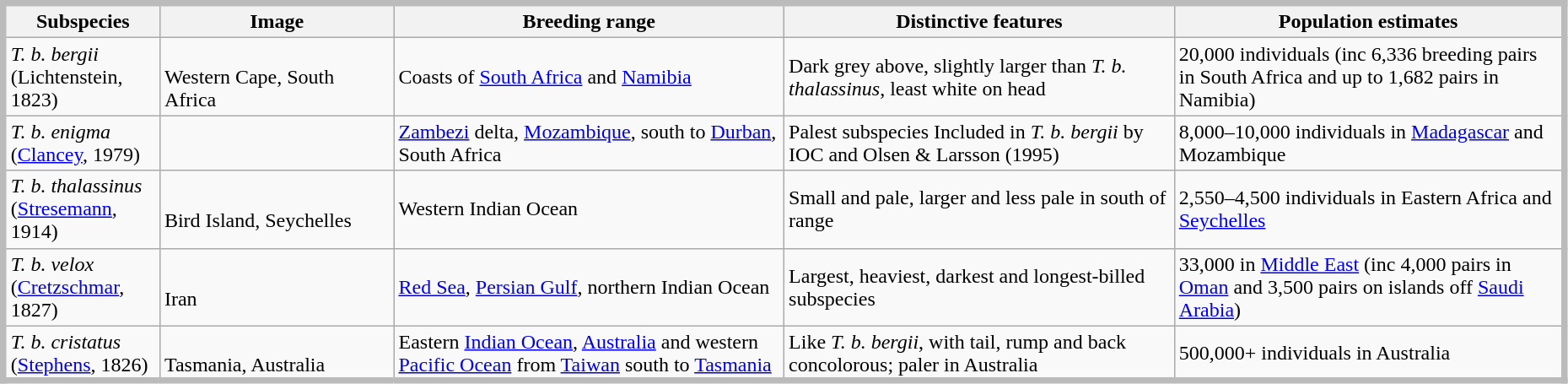<table width = 98% class="wikitable" style="float: center; border: 5px solid #BBB; margin: .96em 0 0 .9em;">
<tr>
<th width=10%>Subspecies</th>
<th width=15%>Image</th>
<th width=25%>Breeding range</th>
<th width=25%>Distinctive features</th>
<th width=25%>Population estimates</th>
</tr>
<tr>
<td><em>T. b. bergii</em><br>(Lichtenstein, 1823)</td>
<td> <br>Western Cape, South Africa</td>
<td>Coasts of <a href='#'>South Africa</a> and <a href='#'>Namibia</a></td>
<td>Dark grey above, slightly larger than <em>T. b. thalassinus</em>, least white on head</td>
<td>20,000 individuals (inc 6,336 breeding pairs in South Africa and up to 1,682 pairs in Namibia)</td>
</tr>
<tr>
<td><em>T. b. enigma</em><br>(<a href='#'>Clancey</a>, 1979)</td>
<td></td>
<td><a href='#'>Zambezi</a> delta, <a href='#'>Mozambique</a>, south to <a href='#'>Durban</a>, South Africa</td>
<td>Palest subspecies Included in <em>T. b. bergii</em> by IOC and Olsen & Larsson (1995)</td>
<td>8,000–10,000 individuals in <a href='#'>Madagascar</a> and Mozambique</td>
</tr>
<tr>
<td><em>T. b. thalassinus</em><br>(<a href='#'>Stresemann</a>, 1914)</td>
<td> <br>Bird Island, Seychelles</td>
<td>Western Indian Ocean</td>
<td>Small and pale, larger and less pale in south of range</td>
<td>2,550–4,500 individuals in Eastern Africa and <a href='#'>Seychelles</a></td>
</tr>
<tr>
<td><em>T. b. velox</em><br>(<a href='#'>Cretzschmar</a>, 1827)</td>
<td> <br>Iran</td>
<td><a href='#'>Red Sea</a>, <a href='#'>Persian Gulf</a>, northern Indian Ocean</td>
<td>Largest, heaviest, darkest and longest-billed subspecies</td>
<td>33,000 in <a href='#'>Middle East</a> (inc 4,000 pairs in <a href='#'>Oman</a> and 3,500 pairs on islands off <a href='#'>Saudi Arabia</a>)</td>
</tr>
<tr>
<td><em>T. b. cristatus</em><br>(<a href='#'>Stephens</a>, 1826)</td>
<td> <br>Tasmania, Australia</td>
<td>Eastern <a href='#'>Indian Ocean</a>, <a href='#'>Australia</a> and western <a href='#'>Pacific Ocean</a> from <a href='#'>Taiwan</a> south to <a href='#'>Tasmania</a></td>
<td>Like <em>T. b. bergii</em>, with tail, rump and back concolorous; paler in Australia</td>
<td>500,000+ individuals in Australia</td>
</tr>
<tr>
</tr>
</table>
